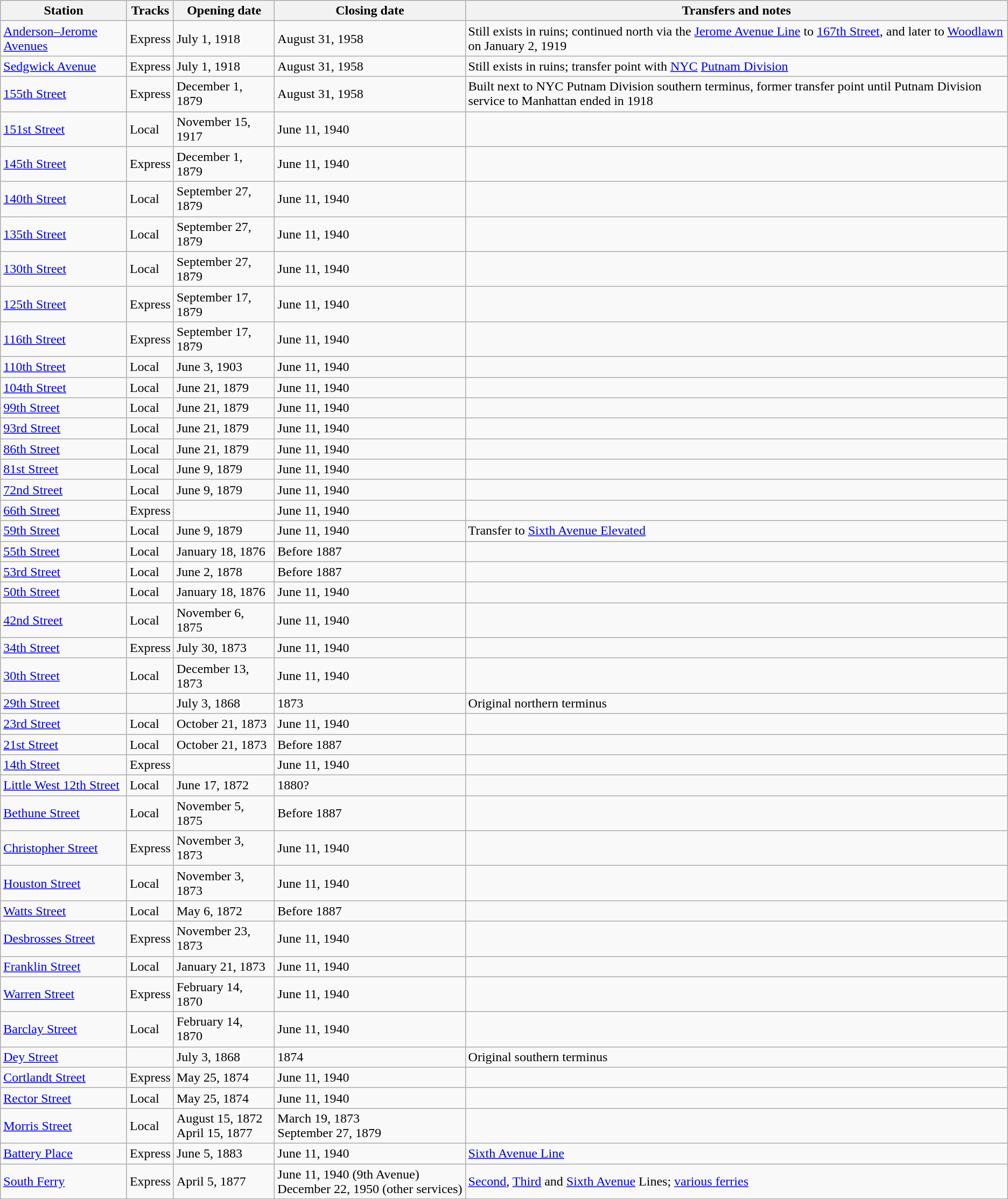<table class="wikitable">
<tr>
<th>Station</th>
<th>Tracks</th>
<th>Opening date</th>
<th>Closing date</th>
<th>Transfers  and notes</th>
</tr>
<tr>
<td><a href='#'>Anderson–Jerome Avenues</a></td>
<td>Express</td>
<td>July 1, 1918</td>
<td>August 31, 1958</td>
<td>Still exists in ruins; continued north via the <a href='#'>Jerome Avenue Line</a> to <a href='#'>167th Street</a>, and later to <a href='#'>Woodlawn</a> on January 2, 1919</td>
</tr>
<tr>
<td><a href='#'>Sedgwick Avenue</a></td>
<td>Express</td>
<td>July 1, 1918</td>
<td>August 31, 1958</td>
<td>Still exists in ruins; transfer point with <a href='#'>NYC</a> <a href='#'>Putnam Division</a></td>
</tr>
<tr>
<td><a href='#'>155th Street</a></td>
<td>Express</td>
<td>December 1, 1879</td>
<td>August 31, 1958</td>
<td>Built next to NYC Putnam Division southern terminus, former transfer point until Putnam Division service to Manhattan ended in 1918</td>
</tr>
<tr>
<td><a href='#'>151st Street</a></td>
<td>Local</td>
<td>November 15, 1917</td>
<td>June 11, 1940</td>
<td></td>
</tr>
<tr>
<td><a href='#'>145th Street</a></td>
<td>Express</td>
<td>December 1, 1879</td>
<td>June 11, 1940</td>
<td></td>
</tr>
<tr>
<td><a href='#'>140th Street</a></td>
<td>Local</td>
<td>September 27, 1879</td>
<td>June 11, 1940</td>
<td></td>
</tr>
<tr>
<td><a href='#'>135th Street</a></td>
<td>Local</td>
<td>September 27, 1879</td>
<td>June 11, 1940</td>
<td></td>
</tr>
<tr>
<td><a href='#'>130th Street</a></td>
<td>Local</td>
<td>September 27, 1879</td>
<td>June 11, 1940</td>
<td></td>
</tr>
<tr>
<td><a href='#'>125th Street</a></td>
<td>Express</td>
<td>September 17, 1879</td>
<td>June 11, 1940</td>
<td></td>
</tr>
<tr>
<td><a href='#'>116th Street</a></td>
<td>Express</td>
<td>September 17, 1879</td>
<td>June 11, 1940</td>
<td></td>
</tr>
<tr>
<td><a href='#'>110th Street</a></td>
<td>Local</td>
<td>June 3, 1903</td>
<td>June 11, 1940</td>
<td></td>
</tr>
<tr>
<td><a href='#'>104th Street</a></td>
<td>Local</td>
<td>June 21, 1879</td>
<td>June 11, 1940</td>
<td></td>
</tr>
<tr>
<td><a href='#'>99th Street</a></td>
<td>Local</td>
<td>June 21, 1879</td>
<td>June 11, 1940</td>
<td></td>
</tr>
<tr>
<td><a href='#'>93rd Street</a></td>
<td>Local</td>
<td>June 21, 1879</td>
<td>June 11, 1940</td>
<td></td>
</tr>
<tr>
<td><a href='#'>86th Street</a></td>
<td>Local</td>
<td>June 21, 1879</td>
<td>June 11, 1940</td>
<td></td>
</tr>
<tr>
<td><a href='#'>81st Street</a></td>
<td>Local</td>
<td>June 9, 1879</td>
<td>June 11, 1940</td>
<td></td>
</tr>
<tr>
<td><a href='#'>72nd Street</a></td>
<td>Local</td>
<td>June 9, 1879</td>
<td>June 11, 1940</td>
<td></td>
</tr>
<tr>
<td><a href='#'>66th Street</a></td>
<td>Express</td>
<td></td>
<td>June 11, 1940</td>
<td></td>
</tr>
<tr>
<td><a href='#'>59th Street</a></td>
<td>Local</td>
<td>June 9, 1879</td>
<td>June 11, 1940</td>
<td>Transfer to <a href='#'>Sixth Avenue Elevated</a></td>
</tr>
<tr>
<td><a href='#'>55th Street</a></td>
<td>Local</td>
<td>January 18, 1876</td>
<td>Before 1887</td>
<td></td>
</tr>
<tr>
<td><a href='#'>53rd Street</a></td>
<td>Local</td>
<td>June 2, 1878</td>
<td>Before 1887</td>
<td></td>
</tr>
<tr>
<td><a href='#'>50th Street</a></td>
<td>Local</td>
<td>January 18, 1876</td>
<td>June 11, 1940</td>
<td></td>
</tr>
<tr>
<td><a href='#'>42nd Street</a></td>
<td>Local</td>
<td>November 6, 1875</td>
<td>June 11, 1940</td>
<td></td>
</tr>
<tr>
<td><a href='#'>34th Street</a></td>
<td>Express</td>
<td>July 30, 1873</td>
<td>June 11, 1940</td>
<td></td>
</tr>
<tr>
<td><a href='#'>30th Street</a></td>
<td>Local</td>
<td>December 13, 1873</td>
<td>June 11, 1940</td>
<td></td>
</tr>
<tr>
<td><a href='#'>29th Street</a></td>
<td></td>
<td>July 3, 1868</td>
<td>1873</td>
<td>Original northern terminus</td>
</tr>
<tr>
<td><a href='#'>23rd Street</a></td>
<td>Local</td>
<td>October 21, 1873</td>
<td>June 11, 1940</td>
<td></td>
</tr>
<tr>
<td><a href='#'>21st Street</a></td>
<td>Local</td>
<td>October 21, 1873</td>
<td>Before 1887</td>
<td></td>
</tr>
<tr>
<td><a href='#'>14th Street</a></td>
<td>Express</td>
<td></td>
<td>June 11, 1940</td>
<td></td>
</tr>
<tr>
<td><a href='#'>Little West 12th Street</a></td>
<td>Local</td>
<td>June 17, 1872</td>
<td>1880?</td>
<td></td>
</tr>
<tr>
<td><a href='#'>Bethune Street</a></td>
<td>Local</td>
<td>November 5, 1875</td>
<td>Before 1887</td>
<td></td>
</tr>
<tr>
<td><a href='#'>Christopher Street</a></td>
<td>Express</td>
<td>November 3, 1873</td>
<td>June 11, 1940</td>
<td></td>
</tr>
<tr>
<td><a href='#'>Houston Street</a></td>
<td>Local</td>
<td>November 3, 1873</td>
<td>June 11, 1940</td>
<td></td>
</tr>
<tr>
<td><a href='#'>Watts Street</a></td>
<td>Local</td>
<td>May 6, 1872</td>
<td>Before 1887</td>
<td></td>
</tr>
<tr>
<td><a href='#'>Desbrosses Street</a></td>
<td>Express</td>
<td>November 23, 1873</td>
<td>June 11, 1940</td>
<td></td>
</tr>
<tr>
<td><a href='#'>Franklin Street</a></td>
<td>Local</td>
<td>January 21, 1873</td>
<td>June 11, 1940</td>
<td></td>
</tr>
<tr>
<td><a href='#'>Warren Street</a></td>
<td>Express</td>
<td>February 14, 1870</td>
<td>June 11, 1940</td>
<td></td>
</tr>
<tr>
<td><a href='#'>Barclay Street</a></td>
<td>Local</td>
<td>February 14, 1870</td>
<td>June 11, 1940</td>
<td></td>
</tr>
<tr>
<td><a href='#'>Dey Street</a></td>
<td></td>
<td>July 3, 1868</td>
<td>1874</td>
<td>Original southern terminus</td>
</tr>
<tr>
<td><a href='#'>Cortlandt Street</a></td>
<td>Express</td>
<td>May 25, 1874</td>
<td>June 11, 1940</td>
<td></td>
</tr>
<tr>
<td><a href='#'>Rector Street</a></td>
<td>Local</td>
<td>May 25, 1874</td>
<td>June 11, 1940</td>
<td></td>
</tr>
<tr>
<td><a href='#'>Morris Street</a></td>
<td>Local</td>
<td>August 15, 1872<br>April 15, 1877</td>
<td>March 19, 1873<br>September 27, 1879</td>
<td></td>
</tr>
<tr>
<td><a href='#'>Battery Place</a></td>
<td>Express</td>
<td>June 5, 1883</td>
<td>June 11, 1940</td>
<td><a href='#'>Sixth Avenue Line</a></td>
</tr>
<tr>
<td><a href='#'>South Ferry</a></td>
<td>Express</td>
<td nowrap>April 5, 1877</td>
<td nowrap>June 11, 1940 (9th Avenue)<br>December 22, 1950 (other services)</td>
<td><a href='#'>Second</a>, <a href='#'>Third</a> and <a href='#'>Sixth Avenue</a> Lines; <a href='#'>various ferries</a></td>
</tr>
</table>
